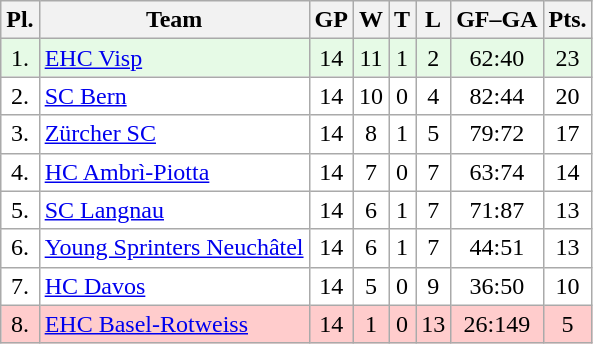<table class="wikitable">
<tr>
<th>Pl.</th>
<th>Team</th>
<th>GP</th>
<th>W</th>
<th>T</th>
<th>L</th>
<th>GF–GA</th>
<th>Pts.</th>
</tr>
<tr align="center " bgcolor="#e6fae6">
<td>1.</td>
<td align="left"><a href='#'>EHC Visp</a></td>
<td>14</td>
<td>11</td>
<td>1</td>
<td>2</td>
<td>62:40</td>
<td>23</td>
</tr>
<tr align="center "  bgcolor="#FFFFFF">
<td>2.</td>
<td align="left"><a href='#'>SC Bern</a></td>
<td>14</td>
<td>10</td>
<td>0</td>
<td>4</td>
<td>82:44</td>
<td>20</td>
</tr>
<tr align="center "  bgcolor="#FFFFFF">
<td>3.</td>
<td align="left"><a href='#'>Zürcher SC</a></td>
<td>14</td>
<td>8</td>
<td>1</td>
<td>5</td>
<td>79:72</td>
<td>17</td>
</tr>
<tr align="center "  bgcolor="#FFFFFF">
<td>4.</td>
<td align="left"><a href='#'>HC Ambrì-Piotta</a></td>
<td>14</td>
<td>7</td>
<td>0</td>
<td>7</td>
<td>63:74</td>
<td>14</td>
</tr>
<tr align="center " bgcolor="#FFFFFF">
<td>5.</td>
<td align="left"><a href='#'>SC Langnau</a></td>
<td>14</td>
<td>6</td>
<td>1</td>
<td>7</td>
<td>71:87</td>
<td>13</td>
</tr>
<tr align="center "  bgcolor="#FFFFFF">
<td>6.</td>
<td align="left"><a href='#'>Young Sprinters Neuchâtel</a></td>
<td>14</td>
<td>6</td>
<td>1</td>
<td>7</td>
<td>44:51</td>
<td>13</td>
</tr>
<tr align="center "  bgcolor="#FFFFFF">
<td>7.</td>
<td align="left"><a href='#'>HC Davos</a></td>
<td>14</td>
<td>5</td>
<td>0</td>
<td>9</td>
<td>36:50</td>
<td>10</td>
</tr>
<tr align="center "  bgcolor="#ffcccc">
<td>8.</td>
<td align="left"><a href='#'>EHC Basel-Rotweiss</a></td>
<td>14</td>
<td>1</td>
<td>0</td>
<td>13</td>
<td>26:149</td>
<td>5</td>
</tr>
</table>
